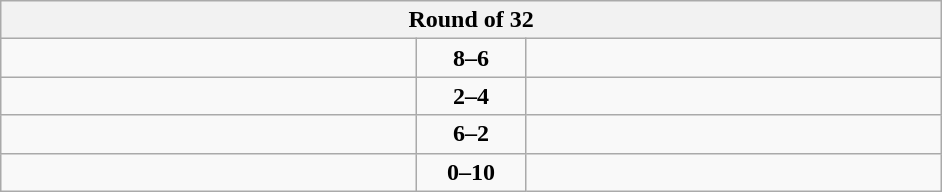<table class="wikitable" style="text-align: center;">
<tr>
<th colspan=3>Round of 32</th>
</tr>
<tr>
<td align=left width="270"><strong></strong></td>
<td align=center width="65"><strong>8–6</strong></td>
<td align=left width="270"></td>
</tr>
<tr>
<td align=left></td>
<td align=center><strong>2–4</strong></td>
<td align=left><strong></strong></td>
</tr>
<tr>
<td align=left><strong></strong></td>
<td align=center><strong>6–2</strong></td>
<td align=left></td>
</tr>
<tr>
<td align=left></td>
<td align=center><strong>0–10</strong></td>
<td align=left><strong></strong></td>
</tr>
</table>
